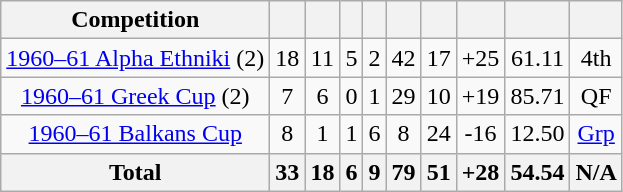<table class="wikitable" style="text-align:center">
<tr>
<th>Competition</th>
<th></th>
<th></th>
<th></th>
<th></th>
<th></th>
<th></th>
<th></th>
<th></th>
<th></th>
</tr>
<tr>
<td><a href='#'>1960–61 Alpha Ethniki</a> (2)</td>
<td>18</td>
<td>11</td>
<td>5</td>
<td>2</td>
<td>42</td>
<td>17</td>
<td>+25</td>
<td>61.11</td>
<td>4th</td>
</tr>
<tr>
<td><a href='#'>1960–61 Greek Cup</a> (2)</td>
<td>7</td>
<td>6</td>
<td>0</td>
<td>1</td>
<td>29</td>
<td>10</td>
<td>+19</td>
<td>85.71</td>
<td>QF</td>
</tr>
<tr>
<td><a href='#'>1960–61 Balkans Cup</a></td>
<td>8</td>
<td>1</td>
<td>1</td>
<td>6</td>
<td>8</td>
<td>24</td>
<td>-16</td>
<td>12.50</td>
<td><a href='#'>Grp</a></td>
</tr>
<tr>
<th>Total</th>
<th>33</th>
<th>18</th>
<th>6</th>
<th>9</th>
<th>79</th>
<th>51</th>
<th>+28</th>
<th>54.54</th>
<th>N/A</th>
</tr>
</table>
